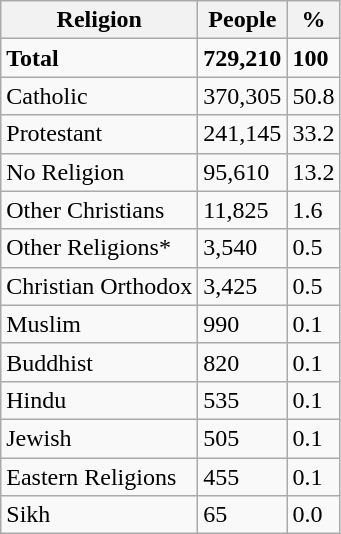<table class="wikitable">
<tr>
<th>Religion</th>
<th>People</th>
<th>%</th>
</tr>
<tr>
<td><strong>Total</strong></td>
<td><strong>729,210</strong></td>
<td><strong>100</strong></td>
</tr>
<tr>
<td>Catholic</td>
<td>370,305</td>
<td>50.8</td>
</tr>
<tr>
<td>Protestant</td>
<td>241,145</td>
<td>33.2</td>
</tr>
<tr>
<td>No Religion</td>
<td>95,610</td>
<td>13.2</td>
</tr>
<tr>
<td>Other Christians</td>
<td>11,825</td>
<td>1.6</td>
</tr>
<tr>
<td>Other Religions*</td>
<td>3,540</td>
<td>0.5</td>
</tr>
<tr>
<td>Christian Orthodox</td>
<td>3,425</td>
<td>0.5</td>
</tr>
<tr>
<td>Muslim</td>
<td>990</td>
<td>0.1</td>
</tr>
<tr>
<td>Buddhist</td>
<td>820</td>
<td>0.1</td>
</tr>
<tr>
<td>Hindu</td>
<td>535</td>
<td>0.1</td>
</tr>
<tr>
<td>Jewish</td>
<td>505</td>
<td>0.1</td>
</tr>
<tr>
<td>Eastern Religions</td>
<td>455</td>
<td>0.1</td>
</tr>
<tr>
<td>Sikh</td>
<td>65</td>
<td>0.0</td>
</tr>
</table>
